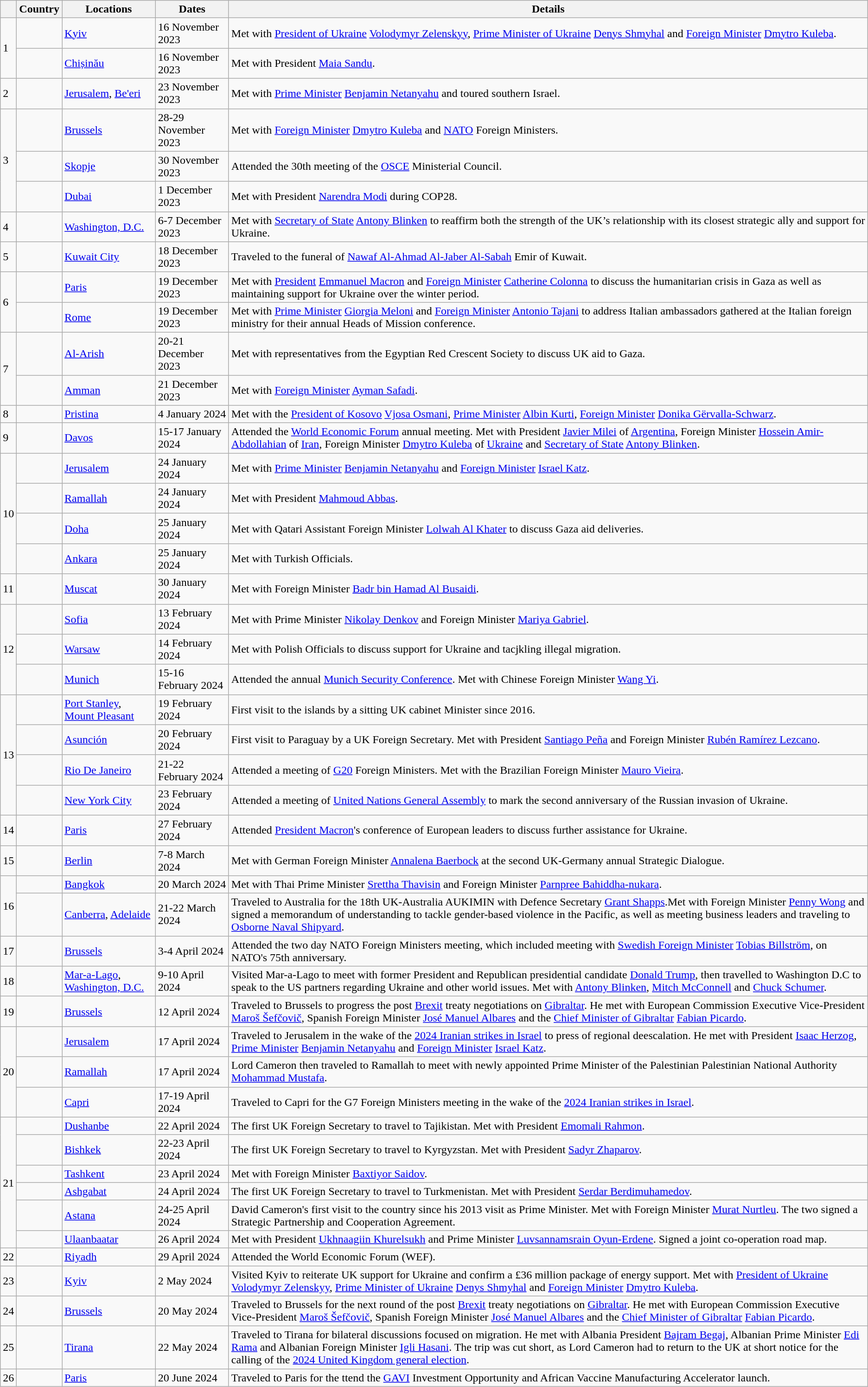<table class="wikitable sortable">
<tr>
<th></th>
<th scope=col>Country</th>
<th scope=col>Locations</th>
<th scope=col>Dates</th>
<th scope=col>Details</th>
</tr>
<tr>
<td rowspan="2">1</td>
<td></td>
<td><a href='#'>Kyiv</a></td>
<td>16 November 2023</td>
<td>Met with <a href='#'>President of Ukraine</a> <a href='#'>Volodymyr Zelenskyy</a>, <a href='#'>Prime Minister of Ukraine</a> <a href='#'>Denys Shmyhal</a> and <a href='#'>Foreign Minister</a> <a href='#'>Dmytro Kuleba</a>.</td>
</tr>
<tr>
<td></td>
<td><a href='#'>Chișinău</a></td>
<td>16 November 2023</td>
<td>Met with President <a href='#'>Maia Sandu</a>.</td>
</tr>
<tr>
<td rowspan="1">2</td>
<td></td>
<td><a href='#'>Jerusalem</a>, <a href='#'>Be'eri</a></td>
<td>23 November 2023</td>
<td>Met with <a href='#'>Prime Minister</a> <a href='#'>Benjamin Netanyahu</a> and toured southern Israel.</td>
</tr>
<tr>
<td rowspan="3">3</td>
<td></td>
<td><a href='#'>Brussels</a></td>
<td>28-29 November 2023</td>
<td>Met with <a href='#'>Foreign Minister</a> <a href='#'>Dmytro Kuleba</a> and <a href='#'>NATO</a> Foreign Ministers.</td>
</tr>
<tr>
<td></td>
<td><a href='#'>Skopje</a></td>
<td>30 November 2023</td>
<td>Attended the 30th meeting of the <a href='#'>OSCE</a> Ministerial Council.</td>
</tr>
<tr>
<td></td>
<td><a href='#'>Dubai</a></td>
<td>1 December 2023</td>
<td>Met with President <a href='#'>Narendra Modi</a> during COP28.</td>
</tr>
<tr>
<td rowspan="1">4</td>
<td></td>
<td><a href='#'>Washington, D.C.</a></td>
<td>6-7 December 2023</td>
<td>Met with <a href='#'>Secretary of State</a> <a href='#'>Antony Blinken</a> to reaffirm both the strength of the UK’s relationship with its closest strategic ally and support for Ukraine.</td>
</tr>
<tr>
<td rowspan="1">5</td>
<td></td>
<td><a href='#'>Kuwait City</a></td>
<td>18 December 2023</td>
<td>Traveled to the funeral of <a href='#'>Nawaf Al-Ahmad Al-Jaber Al-Sabah</a> Emir of Kuwait.</td>
</tr>
<tr>
<td rowspan="2">6</td>
<td></td>
<td><a href='#'>Paris</a></td>
<td>19 December 2023</td>
<td>Met with <a href='#'>President</a> <a href='#'>Emmanuel Macron</a> and <a href='#'>Foreign Minister</a> <a href='#'>Catherine Colonna</a> to discuss the humanitarian crisis in Gaza as well as maintaining support for Ukraine over the winter period.</td>
</tr>
<tr>
<td></td>
<td><a href='#'>Rome</a></td>
<td>19 December 2023</td>
<td>Met with <a href='#'>Prime Minister</a> <a href='#'>Giorgia Meloni</a> and <a href='#'>Foreign Minister</a> <a href='#'>Antonio Tajani</a> to address Italian ambassadors gathered at the Italian foreign ministry for their annual Heads of Mission conference.</td>
</tr>
<tr>
<td rowspan="2">7</td>
<td></td>
<td><a href='#'>Al-Arish</a></td>
<td>20-21 December 2023</td>
<td>Met with representatives from the Egyptian Red Crescent Society to discuss UK aid to Gaza.</td>
</tr>
<tr>
<td></td>
<td><a href='#'>Amman</a></td>
<td>21 December 2023</td>
<td>Met with <a href='#'>Foreign Minister</a> <a href='#'>Ayman Safadi</a>.</td>
</tr>
<tr>
<td rowspan="1">8</td>
<td></td>
<td><a href='#'>Pristina</a></td>
<td>4 January 2024</td>
<td>Met with the <a href='#'>President of Kosovo</a> <a href='#'>Vjosa Osmani</a>, <a href='#'>Prime Minister</a> <a href='#'>Albin Kurti</a>, <a href='#'>Foreign Minister</a> <a href='#'>Donika Gërvalla-Schwarz</a>.</td>
</tr>
<tr>
<td rowspan="1">9</td>
<td></td>
<td><a href='#'>Davos</a></td>
<td>15-17 January 2024</td>
<td>Attended the <a href='#'>World Economic Forum</a> annual meeting. Met with President <a href='#'>Javier Milei</a> of <a href='#'>Argentina</a>, Foreign Minister <a href='#'>Hossein Amir-Abdollahian</a> of <a href='#'>Iran</a>, Foreign Minister <a href='#'>Dmytro Kuleba</a> of <a href='#'>Ukraine</a> and <a href='#'>Secretary of State</a> <a href='#'>Antony Blinken</a>.</td>
</tr>
<tr>
<td rowspan="4">10</td>
<td></td>
<td><a href='#'>Jerusalem</a></td>
<td>24 January 2024</td>
<td>Met with <a href='#'>Prime Minister</a> <a href='#'>Benjamin Netanyahu</a> and <a href='#'>Foreign Minister</a> <a href='#'>Israel Katz</a>.</td>
</tr>
<tr>
<td></td>
<td><a href='#'>Ramallah</a></td>
<td>24 January 2024</td>
<td>Met with President <a href='#'>Mahmoud Abbas</a>.</td>
</tr>
<tr>
<td></td>
<td><a href='#'>Doha</a></td>
<td>25 January 2024</td>
<td>Met with Qatari Assistant Foreign Minister <a href='#'>Lolwah Al Khater</a> to discuss Gaza aid deliveries.</td>
</tr>
<tr>
<td></td>
<td><a href='#'>Ankara</a></td>
<td>25 January 2024</td>
<td>Met with Turkish Officials.</td>
</tr>
<tr>
<td rowspan="1">11</td>
<td></td>
<td><a href='#'>Muscat</a></td>
<td>30 January 2024</td>
<td>Met with Foreign Minister <a href='#'>Badr bin Hamad Al Busaidi</a>.</td>
</tr>
<tr>
<td rowspan="3">12</td>
<td></td>
<td><a href='#'>Sofia</a></td>
<td>13 February 2024</td>
<td>Met with Prime Minister <a href='#'>Nikolay Denkov</a> and Foreign Minister <a href='#'>Mariya Gabriel</a>.</td>
</tr>
<tr>
<td></td>
<td><a href='#'>Warsaw</a></td>
<td>14 February 2024</td>
<td>Met with Polish Officials to discuss support for Ukraine and tacjkling illegal migration.</td>
</tr>
<tr>
<td></td>
<td><a href='#'>Munich</a></td>
<td>15-16 February 2024</td>
<td>Attended the annual <a href='#'>Munich Security Conference</a>. Met with Chinese Foreign Minister <a href='#'>Wang Yi</a>.</td>
</tr>
<tr>
<td rowspan="4">13</td>
<td></td>
<td><a href='#'>Port Stanley</a>, <a href='#'>Mount Pleasant</a></td>
<td>19 February 2024</td>
<td>First visit to the islands by a sitting UK cabinet Minister since 2016.</td>
</tr>
<tr>
<td></td>
<td><a href='#'>Asunción</a></td>
<td>20 February 2024</td>
<td>First visit to Paraguay by a UK Foreign Secretary. Met with President <a href='#'>Santiago Peña</a> and Foreign Minister <a href='#'>Rubén Ramírez Lezcano</a>.</td>
</tr>
<tr>
<td></td>
<td><a href='#'>Rio De Janeiro</a></td>
<td>21-22 February 2024</td>
<td>Attended a meeting of <a href='#'>G20</a> Foreign Ministers. Met with the Brazilian Foreign Minister <a href='#'>Mauro Vieira</a>.</td>
</tr>
<tr>
<td></td>
<td><a href='#'>New York City</a></td>
<td>23 February 2024</td>
<td>Attended a meeting of <a href='#'>United Nations General Assembly</a> to mark the second anniversary of the Russian invasion of Ukraine.</td>
</tr>
<tr>
<td rowspan="1">14</td>
<td></td>
<td><a href='#'>Paris</a></td>
<td>27 February 2024</td>
<td>Attended <a href='#'>President Macron</a>'s conference of European leaders to discuss further assistance for Ukraine.</td>
</tr>
<tr>
<td rowspan="1">15</td>
<td></td>
<td><a href='#'>Berlin</a></td>
<td>7-8 March 2024</td>
<td>Met with German Foreign Minister <a href='#'>Annalena Baerbock</a> at the second UK-Germany annual Strategic Dialogue.</td>
</tr>
<tr>
<td rowspan="2">16</td>
<td></td>
<td><a href='#'>Bangkok</a></td>
<td>20 March 2024</td>
<td>Met with Thai Prime Minister <a href='#'>Srettha Thavisin</a> and Foreign Minister <a href='#'>Parnpree Bahiddha-nukara</a>.</td>
</tr>
<tr>
<td></td>
<td><a href='#'>Canberra</a>, <a href='#'>Adelaide</a></td>
<td>21-22 March 2024</td>
<td>Traveled to Australia for the 18th UK-Australia AUKIMIN with Defence Secretary <a href='#'>Grant Shapps</a>.Met with Foreign Minister <a href='#'>Penny Wong</a> and signed a memorandum of understanding to tackle gender-based violence in the Pacific, as well as meeting business leaders and traveling to <a href='#'>Osborne Naval Shipyard</a>.</td>
</tr>
<tr>
<td rowspan="1">17</td>
<td></td>
<td><a href='#'>Brussels</a></td>
<td>3-4 April 2024</td>
<td>Attended the two day NATO Foreign Ministers meeting, which included meeting with <a href='#'>Swedish Foreign Minister</a> <a href='#'>Tobias Billström</a>, on NATO's 75th anniversary.</td>
</tr>
<tr>
<td rowspan="1">18</td>
<td></td>
<td><a href='#'>Mar-a-Lago</a>, <a href='#'>Washington, D.C.</a></td>
<td>9-10 April 2024</td>
<td>Visited Mar-a-Lago to meet with former President and Republican presidential candidate <a href='#'>Donald Trump</a>, then travelled to Washington D.C to speak to the US partners regarding Ukraine and other world issues. Met with <a href='#'>Antony Blinken</a>, <a href='#'>Mitch McConnell</a> and <a href='#'>Chuck Schumer</a>.</td>
</tr>
<tr>
<td rowspan="1">19</td>
<td></td>
<td><a href='#'>Brussels</a></td>
<td>12 April 2024</td>
<td>Traveled to Brussels to progress the post <a href='#'>Brexit</a> treaty negotiations on <a href='#'>Gibraltar</a>. He met with European Commission Executive Vice-President <a href='#'>Maroš Šefčovič</a>, Spanish Foreign Minister <a href='#'>José Manuel Albares</a> and the <a href='#'>Chief Minister of Gibraltar</a> <a href='#'>Fabian Picardo</a>.</td>
</tr>
<tr>
<td rowspan="3">20</td>
<td></td>
<td><a href='#'>Jerusalem</a></td>
<td>17 April 2024</td>
<td>Traveled to Jerusalem in the wake of the <a href='#'>2024 Iranian strikes in Israel</a> to press of regional deescalation. He met with President <a href='#'>Isaac Herzog</a>, <a href='#'>Prime Minister</a> <a href='#'>Benjamin Netanyahu</a> and <a href='#'>Foreign Minister</a> <a href='#'>Israel Katz</a>.</td>
</tr>
<tr>
<td></td>
<td><a href='#'>Ramallah</a></td>
<td>17 April 2024</td>
<td>Lord Cameron then traveled to Ramallah to meet with newly appointed Prime Minister of the Palestinian Palestinian National Authority <a href='#'>Mohammad Mustafa</a>.</td>
</tr>
<tr>
<td></td>
<td><a href='#'>Capri</a></td>
<td>17-19 April 2024</td>
<td>Traveled to Capri for the G7 Foreign Ministers meeting in the wake of the <a href='#'>2024 Iranian strikes in Israel</a>.</td>
</tr>
<tr>
<td rowspan="6">21</td>
<td></td>
<td><a href='#'>Dushanbe</a></td>
<td>22 April 2024</td>
<td>The first UK Foreign Secretary to travel to Tajikistan. Met with President <a href='#'>Emomali Rahmon</a>.</td>
</tr>
<tr>
<td></td>
<td><a href='#'>Bishkek</a></td>
<td>22-23 April 2024</td>
<td>The first UK Foreign Secretary to travel to Kyrgyzstan. Met with President <a href='#'>Sadyr Zhaparov</a>.</td>
</tr>
<tr>
<td></td>
<td><a href='#'>Tashkent</a></td>
<td>23 April 2024</td>
<td>Met with Foreign Minister <a href='#'>Baxtiyor Saidov</a>.</td>
</tr>
<tr>
<td></td>
<td><a href='#'>Ashgabat</a></td>
<td>24 April 2024</td>
<td>The first UK Foreign Secretary to travel to Turkmenistan. Met with President <a href='#'>Serdar Berdimuhamedov</a>.</td>
</tr>
<tr>
<td></td>
<td><a href='#'>Astana</a></td>
<td>24-25 April 2024</td>
<td>David Cameron's first visit to the country since his 2013 visit as Prime Minister. Met with Foreign Minister <a href='#'>Murat Nurtleu</a>. The two signed a Strategic Partnership and Cooperation Agreement.</td>
</tr>
<tr>
<td></td>
<td><a href='#'>Ulaanbaatar</a></td>
<td>26 April 2024</td>
<td>Met with President <a href='#'>Ukhnaagiin Khurelsukh</a> and Prime Minister <a href='#'>Luvsannamsrain Oyun-Erdene</a>. Signed a joint co-operation road map.</td>
</tr>
<tr>
<td rowspan="1">22</td>
<td></td>
<td><a href='#'>Riyadh</a></td>
<td>29 April 2024</td>
<td>Attended the World Economic Forum (WEF).</td>
</tr>
<tr>
<td rowspan="1">23</td>
<td></td>
<td><a href='#'>Kyiv</a></td>
<td>2 May 2024</td>
<td>Visited Kyiv to reiterate UK support for Ukraine and confirm a £36 million package of energy support. Met with <a href='#'>President of Ukraine</a> <a href='#'>Volodymyr Zelenskyy</a>, <a href='#'>Prime Minister of Ukraine</a> <a href='#'>Denys Shmyhal</a> and <a href='#'>Foreign Minister</a> <a href='#'>Dmytro Kuleba</a>.</td>
</tr>
<tr>
<td rowspan="1">24</td>
<td></td>
<td><a href='#'>Brussels</a></td>
<td>20 May 2024</td>
<td>Traveled to Brussels for the next round of the post <a href='#'>Brexit</a> treaty negotiations on <a href='#'>Gibraltar</a>. He met with European Commission Executive Vice-President <a href='#'>Maroš Šefčovič</a>, Spanish Foreign Minister <a href='#'>José Manuel Albares</a> and the <a href='#'>Chief Minister of Gibraltar</a> <a href='#'>Fabian Picardo</a>.</td>
</tr>
<tr>
<td rowspan="1">25</td>
<td></td>
<td><a href='#'>Tirana</a></td>
<td>22 May 2024</td>
<td>Traveled to Tirana for bilateral discussions focused on migration. He met with Albania President <a href='#'>Bajram Begaj</a>, Albanian Prime Minister <a href='#'>Edi Rama</a> and Albanian Foreign Minister <a href='#'>Igli Hasani</a>. The trip was cut short, as Lord Cameron had to return to the UK at short notice for the calling of the <a href='#'>2024 United Kingdom general election</a>.</td>
</tr>
<tr>
<td rowspan="1">26</td>
<td></td>
<td><a href='#'>Paris</a></td>
<td>20 June 2024</td>
<td>Traveled to Paris for the ttend the <a href='#'>GAVI</a> Investment Opportunity and African Vaccine Manufacturing Accelerator launch.</td>
</tr>
</table>
